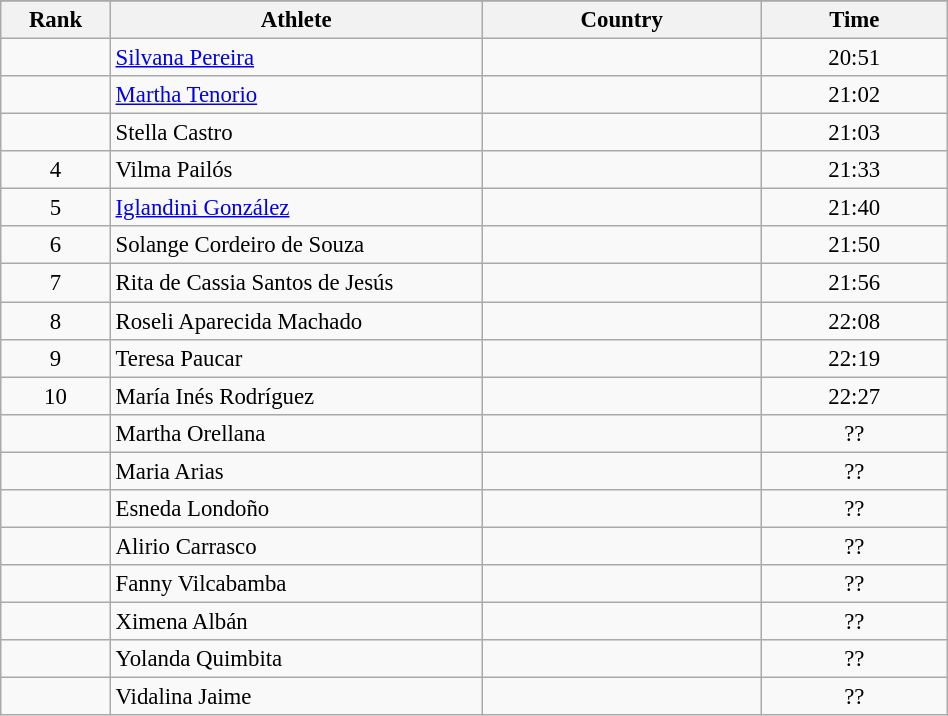<table class="wikitable sortable" style=" text-align:center; font-size:95%;" width="50%">
<tr>
</tr>
<tr>
<th width=5%>Rank</th>
<th width=20%>Athlete</th>
<th width=15%>Country</th>
<th width=10%>Time</th>
</tr>
<tr>
<td align=center></td>
<td align=left><a href='#'>Silvana Pereira</a></td>
<td align=left></td>
<td>20:51</td>
</tr>
<tr>
<td align=center></td>
<td align=left><a href='#'>Martha Tenorio</a></td>
<td align=left></td>
<td>21:02</td>
</tr>
<tr>
<td align=center></td>
<td align=left>Stella Castro</td>
<td align=left></td>
<td>21:03</td>
</tr>
<tr>
<td align=center>4</td>
<td align=left>Vilma Pailós</td>
<td align=left></td>
<td>21:33</td>
</tr>
<tr>
<td align=center>5</td>
<td align=left><a href='#'>Iglandini González</a></td>
<td align=left></td>
<td>21:40</td>
</tr>
<tr>
<td align=center>6</td>
<td align=left>Solange Cordeiro de Souza</td>
<td align=left></td>
<td>21:50</td>
</tr>
<tr>
<td align=center>7</td>
<td align=left>Rita de Cassia Santos de Jesús</td>
<td align=left></td>
<td>21:56</td>
</tr>
<tr>
<td align=center>8</td>
<td align=left>Roseli Aparecida Machado</td>
<td align=left></td>
<td>22:08</td>
</tr>
<tr>
<td align=center>9</td>
<td align=left>Teresa Paucar</td>
<td align=left></td>
<td>22:19</td>
</tr>
<tr>
<td align=center>10</td>
<td align=left>María Inés Rodríguez</td>
<td align=left></td>
<td>22:27</td>
</tr>
<tr>
<td align=center></td>
<td align=left>Martha Orellana</td>
<td align=left></td>
<td>??</td>
</tr>
<tr>
<td align=center></td>
<td align=left>Maria Arias</td>
<td align=left></td>
<td>??</td>
</tr>
<tr>
<td align=center></td>
<td align=left>Esneda Londoño</td>
<td align=left></td>
<td>??</td>
</tr>
<tr>
<td align=center></td>
<td align=left>Alirio Carrasco</td>
<td align=left></td>
<td>??</td>
</tr>
<tr>
<td align=center></td>
<td align=left>Fanny Vilcabamba</td>
<td align=left></td>
<td>??</td>
</tr>
<tr>
<td align=center></td>
<td align=left>Ximena Albán</td>
<td align=left></td>
<td>??</td>
</tr>
<tr>
<td align=center></td>
<td align=left>Yolanda Quimbita</td>
<td align=left></td>
<td>??</td>
</tr>
<tr>
<td align=center></td>
<td align=left>Vidalina Jaime</td>
<td align=left></td>
<td>??</td>
</tr>
</table>
